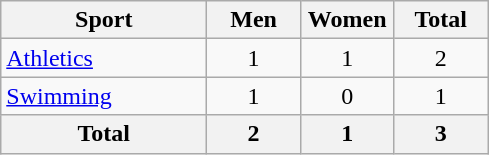<table class="wikitable sortable" style="text-align:center;">
<tr>
<th width=130>Sport</th>
<th width=55>Men</th>
<th width=55>Women</th>
<th width=55>Total</th>
</tr>
<tr>
<td align=left><a href='#'>Athletics</a></td>
<td>1</td>
<td>1</td>
<td>2</td>
</tr>
<tr>
<td align=left><a href='#'>Swimming</a></td>
<td>1</td>
<td>0</td>
<td>1</td>
</tr>
<tr>
<th>Total</th>
<th>2</th>
<th>1</th>
<th>3</th>
</tr>
</table>
